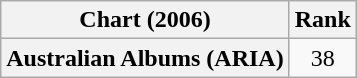<table class="wikitable plainrowheaders">
<tr>
<th scope="col">Chart (2006)</th>
<th scope="col">Rank</th>
</tr>
<tr>
<th scope="row">Australian Albums (ARIA)</th>
<td style="text-align:center;">38</td>
</tr>
</table>
